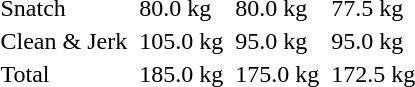<table>
<tr>
<td>Snatch</td>
<td></td>
<td>80.0 kg</td>
<td></td>
<td>80.0 kg</td>
<td></td>
<td>77.5 kg</td>
</tr>
<tr>
<td>Clean & Jerk</td>
<td></td>
<td>105.0 kg</td>
<td></td>
<td>95.0 kg</td>
<td></td>
<td>95.0 kg</td>
</tr>
<tr>
<td>Total</td>
<td></td>
<td>185.0 kg</td>
<td></td>
<td>175.0 kg</td>
<td></td>
<td>172.5 kg</td>
</tr>
</table>
